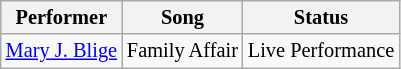<table class="wikitable" style="font-size:85%">
<tr>
<th>Performer</th>
<th>Song</th>
<th>Status</th>
</tr>
<tr>
<td> <a href='#'>Mary J. Blige</a></td>
<td>Family Affair</td>
<td>Live Performance</td>
</tr>
</table>
